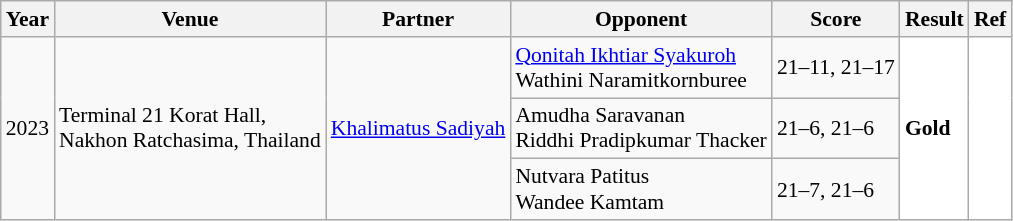<table class="sortable wikitable" style="font-size: 90%;">
<tr>
<th>Year</th>
<th>Venue</th>
<th>Partner</th>
<th>Opponent</th>
<th>Score</th>
<th>Result</th>
<th>Ref</th>
</tr>
<tr>
<td rowspan="3" align="center">2023</td>
<td rowspan="3" align="left">Terminal 21 Korat Hall,<br>Nakhon Ratchasima, Thailand</td>
<td rowspan="3" align="left"> <a href='#'>Khalimatus Sadiyah</a></td>
<td align="left"> <a href='#'>Qonitah Ikhtiar Syakuroh</a>  <br>  Wathini Naramitkornburee</td>
<td align="left">21–11, 21–17</td>
<td rowspan="4" style="text-align:left; background:white"> <strong>Gold</strong></td>
<td rowspan="4" style="text-align:center; background:white"></td>
</tr>
<tr>
<td align="left"> Amudha Saravanan <br>  Riddhi Pradipkumar Thacker</td>
<td align="left">21–6, 21–6</td>
</tr>
<tr>
<td align="left"> Nutvara Patitus<br> Wandee Kamtam</td>
<td align="left">21–7, 21–6</td>
</tr>
</table>
